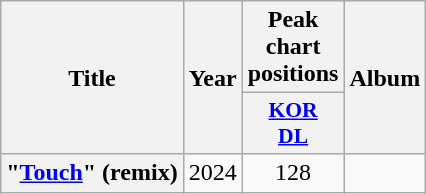<table class="wikitable plainrowheaders" style="text-align:center">
<tr>
<th scope="col" rowspan="2">Title</th>
<th scope="col" rowspan="2">Year</th>
<th scope="col">Peak chart positions</th>
<th scope="col" rowspan="2">Album</th>
</tr>
<tr>
<th scope="col" style="width:3em;font-size:90%"><a href='#'>KOR<br>DL</a><br></th>
</tr>
<tr>
<th scope="row">"<a href='#'>Touch</a>" (remix)<br></th>
<td>2024</td>
<td>128</td>
<td></td>
</tr>
</table>
